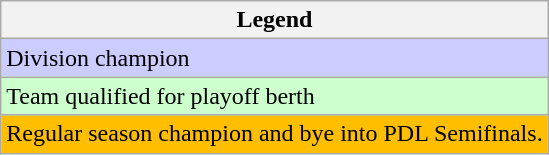<table class="wikitable">
<tr>
<th>Legend</th>
</tr>
<tr style="background:#ccf;">
<td>Division champion</td>
</tr>
<tr style="background:#cfc;">
<td>Team qualified for playoff berth</td>
</tr>
<tr style="background:#FFBF00;">
<td>Regular season champion and bye into PDL Semifinals.</td>
</tr>
</table>
